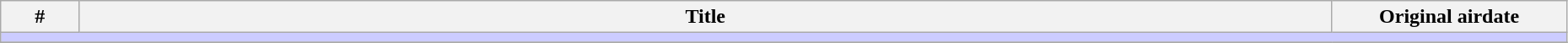<table class="wikitable" width="98%" style="background:#FFF">
<tr>
<th width="5%">#</th>
<th>Title</th>
<th width="15%">Original airdate</th>
</tr>
<tr>
<td colspan="4" bgcolor="#CCF"></td>
</tr>
<tr>
</tr>
</table>
